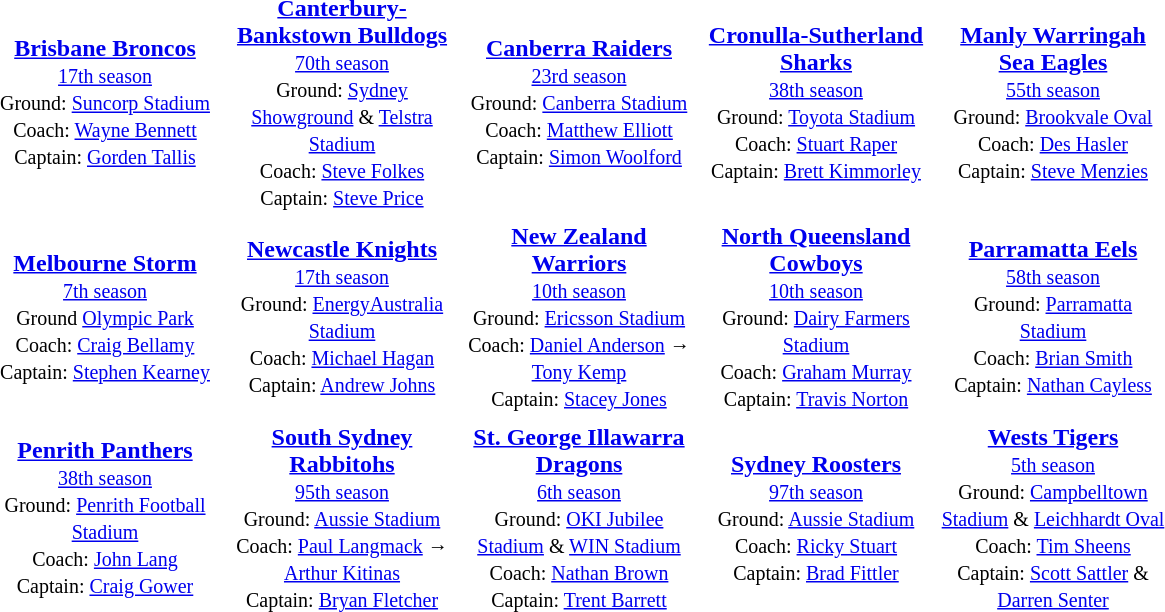<table class="toccolours" style="margin:auto; text-valign:center;" cellpadding="3" cellspacing="2">
<tr>
<th width=150></th>
<th width=150></th>
<th width=150></th>
<th width=150></th>
<th width=150></th>
</tr>
<tr>
<td style="text-align:center;"><strong><a href='#'>Brisbane Broncos</a></strong><br> <small><a href='#'>17th season</a><br>Ground: <a href='#'>Suncorp Stadium</a><br>Coach: <a href='#'>Wayne Bennett</a><br>Captain: <a href='#'>Gorden Tallis</a></small></td>
<td style="text-align:center;"><strong><a href='#'>Canterbury-Bankstown Bulldogs</a></strong><br> <small><a href='#'>70th season</a><br>Ground: <a href='#'>Sydney Showground</a> & <a href='#'>Telstra Stadium</a><br>Coach: <a href='#'>Steve Folkes</a><br>Captain: <a href='#'>Steve Price</a></small></td>
<td style="text-align:center;"><strong><a href='#'>Canberra Raiders</a></strong><br> <small><a href='#'>23rd season</a><br>Ground: <a href='#'>Canberra Stadium</a><br>Coach: <a href='#'>Matthew Elliott</a><br>Captain: <a href='#'>Simon Woolford</a></small></td>
<td style="text-align:center;"><strong><a href='#'>Cronulla-Sutherland Sharks</a></strong><br> <small><a href='#'>38th season</a><br>Ground: <a href='#'>Toyota Stadium</a><br>Coach: <a href='#'>Stuart Raper</a><br>Captain: <a href='#'>Brett Kimmorley</a></small></td>
<td style="text-align:center;"><strong><a href='#'>Manly Warringah Sea Eagles</a></strong><br> <small><a href='#'>55th season</a><br>Ground: <a href='#'>Brookvale Oval</a><br>Coach: <a href='#'>Des Hasler</a><br>Captain: <a href='#'>Steve Menzies</a></small></td>
</tr>
<tr>
<td style="text-align:center;"><strong><a href='#'>Melbourne Storm</a></strong><br> <small><a href='#'>7th season</a><br>Ground <a href='#'>Olympic Park</a><br>Coach: <a href='#'>Craig Bellamy</a><br>Captain: <a href='#'>Stephen Kearney</a></small></td>
<td style="text-align:center;"><strong><a href='#'>Newcastle Knights</a></strong><br> <small><a href='#'>17th season</a><br>Ground: <a href='#'>EnergyAustralia Stadium</a><br>Coach: <a href='#'>Michael Hagan</a><br>Captain: <a href='#'>Andrew Johns</a></small></td>
<td style="text-align:center;"><strong><a href='#'>New Zealand Warriors</a></strong><br> <small><a href='#'>10th season</a><br>Ground: <a href='#'>Ericsson Stadium</a><br>Coach: <a href='#'>Daniel Anderson</a> → <a href='#'>Tony Kemp</a><br>Captain: <a href='#'>Stacey Jones</a></small></td>
<td style="text-align:center;"><strong><a href='#'>North Queensland Cowboys</a></strong><br> <small><a href='#'>10th season</a><br>Ground: <a href='#'>Dairy Farmers Stadium</a><br>Coach: <a href='#'>Graham Murray</a><br>Captain: <a href='#'>Travis Norton</a></small></td>
<td style="text-align:center;"><strong><a href='#'>Parramatta Eels</a></strong><br> <small><a href='#'>58th season</a><br>Ground: <a href='#'>Parramatta Stadium</a><br>Coach: <a href='#'>Brian Smith</a><br>Captain: <a href='#'>Nathan Cayless</a></small></td>
</tr>
<tr>
<td style="text-align:center;"><strong><a href='#'>Penrith Panthers</a></strong><br> <small><a href='#'>38th season</a><br>Ground: <a href='#'>Penrith Football Stadium</a><br>Coach: <a href='#'>John Lang</a><br>Captain: <a href='#'>Craig Gower</a></small></td>
<td style="text-align:center;"><strong><a href='#'>South Sydney Rabbitohs</a></strong><br> <small><a href='#'>95th season</a><br>Ground: <a href='#'>Aussie Stadium</a><br>Coach: <a href='#'>Paul Langmack</a> → <a href='#'>Arthur Kitinas</a><br>Captain: <a href='#'>Bryan Fletcher</a></small></td>
<td style="text-align:center;"><strong><a href='#'>St. George Illawarra Dragons</a></strong><br> <small><a href='#'>6th season</a><br>Ground: <a href='#'>OKI Jubilee Stadium</a> & <a href='#'>WIN Stadium</a><br>Coach: <a href='#'>Nathan Brown</a><br>Captain: <a href='#'>Trent Barrett</a></small></td>
<td style="text-align:center;"><strong><a href='#'>Sydney Roosters</a></strong><br> <small><a href='#'>97th season</a><br>Ground: <a href='#'>Aussie Stadium</a><br>Coach: <a href='#'>Ricky Stuart</a><br>Captain: <a href='#'>Brad Fittler</a></small></td>
<td style="text-align:center;"><strong><a href='#'>Wests Tigers</a></strong><br> <small><a href='#'>5th season</a><br>Ground: <a href='#'>Campbelltown Stadium</a> & <a href='#'>Leichhardt Oval</a><br>Coach: <a href='#'>Tim Sheens</a><br>Captain: <a href='#'>Scott Sattler</a> & <a href='#'>Darren Senter</a></small></td>
</tr>
</table>
